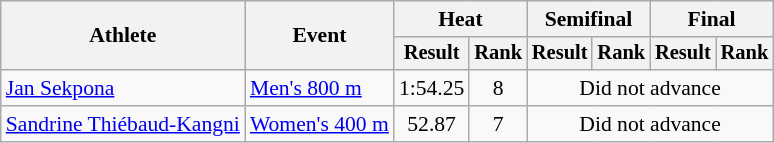<table class=wikitable style="font-size:90%">
<tr>
<th rowspan="2">Athlete</th>
<th rowspan="2">Event</th>
<th colspan="2">Heat</th>
<th colspan="2">Semifinal</th>
<th colspan="2">Final</th>
</tr>
<tr style="font-size:95%">
<th>Result</th>
<th>Rank</th>
<th>Result</th>
<th>Rank</th>
<th>Result</th>
<th>Rank</th>
</tr>
<tr align=center>
<td align=left><a href='#'>Jan Sekpona</a></td>
<td align=left><a href='#'>Men's 800 m</a></td>
<td>1:54.25</td>
<td>8</td>
<td colspan=4>Did not advance</td>
</tr>
<tr align=center>
<td align=left><a href='#'>Sandrine Thiébaud-Kangni</a></td>
<td align=left><a href='#'>Women's 400 m</a></td>
<td>52.87</td>
<td>7</td>
<td colspan=4>Did not advance</td>
</tr>
</table>
